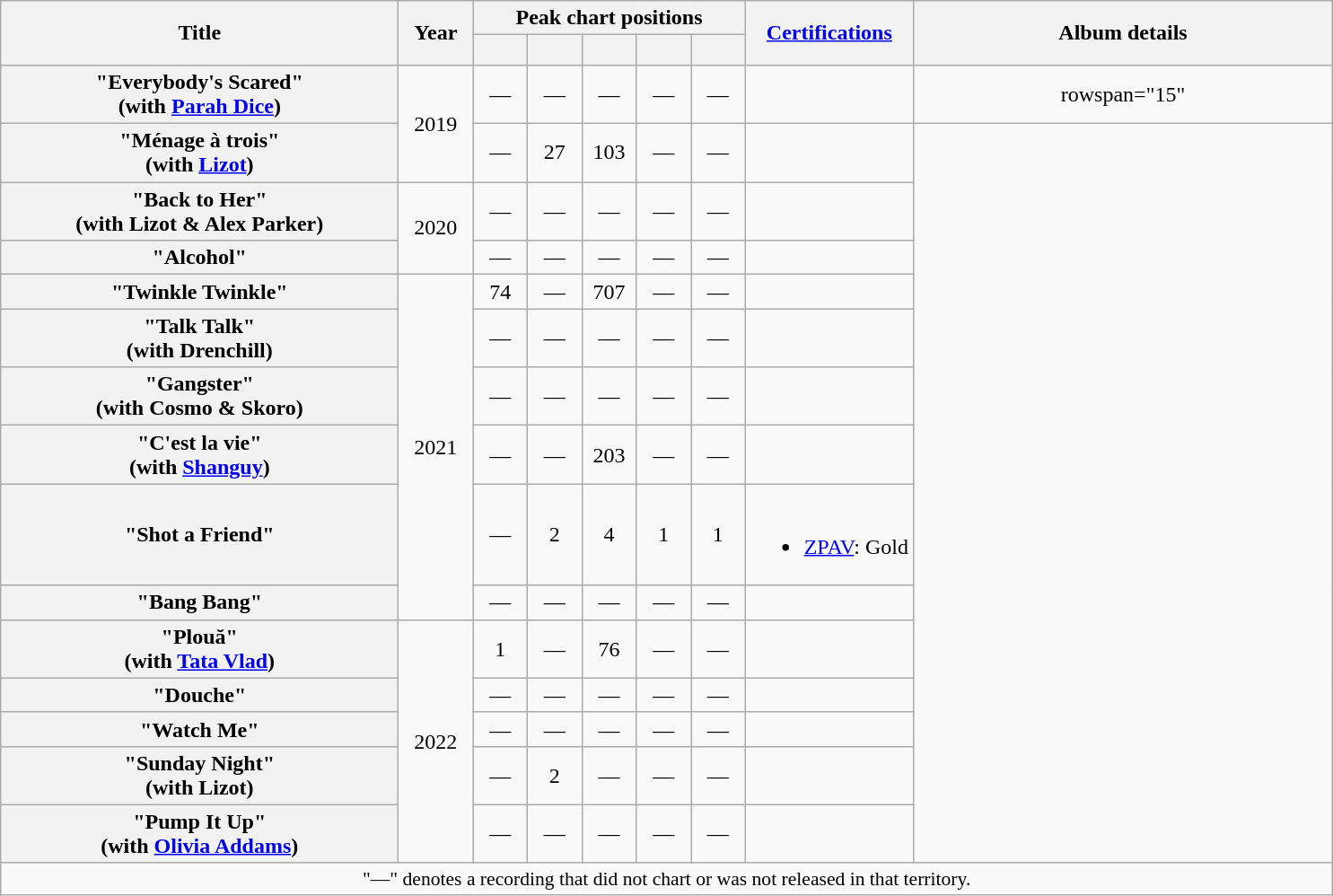<table class="wikitable plainrowheaders" style="text-align:center;">
<tr>
<th rowspan="2" scope="col" style="width:18em;">Title</th>
<th rowspan="2" scope="col" style="width:3em;">Year</th>
<th colspan="5" scope="col">Peak chart positions</th>
<th rowspan="2" scope="col"><a href='#'>Certifications</a></th>
<th rowspan="2" scope="col" style="width:19em;">Album details</th>
</tr>
<tr>
<th style="width:2.5em;font-size:85%;"><a href='#'></a><br></th>
<th style="width:2.5em;font-size:85%;"><a href='#'></a><br></th>
<th style="width:2.5em;font-size:85%;"><a href='#'></a><br></th>
<th style="width:2.5em;font-size:85%;"><a href='#'></a><br></th>
<th style="width:2.5em;font-size:85%;"><a href='#'></a><br></th>
</tr>
<tr>
<th scope="row">"Everybody's Scared"<br><span>(with <a href='#'>Parah Dice</a>)</span></th>
<td rowspan="2">2019</td>
<td>—</td>
<td>—</td>
<td>—</td>
<td>—</td>
<td>—</td>
<td></td>
<td>rowspan="15" </td>
</tr>
<tr>
<th scope="row">"Ménage à trois"<br><span>(with <a href='#'>Lizot</a>)</span></th>
<td>—</td>
<td>27</td>
<td>103</td>
<td>—</td>
<td>—</td>
<td></td>
</tr>
<tr>
<th scope="row">"Back to Her"<br><span>(with Lizot & Alex Parker)</span></th>
<td rowspan="2">2020</td>
<td>—</td>
<td>—</td>
<td>—</td>
<td>—</td>
<td>—</td>
<td></td>
</tr>
<tr>
<th scope="row">"Alcohol"</th>
<td>—</td>
<td>—</td>
<td>—</td>
<td>—</td>
<td>—</td>
<td></td>
</tr>
<tr>
<th scope="row">"Twinkle Twinkle"</th>
<td rowspan="6">2021</td>
<td>74</td>
<td>—</td>
<td>707</td>
<td>—</td>
<td>—</td>
<td></td>
</tr>
<tr>
<th scope="row">"Talk Talk"<br><span>(with Drenchill)</span></th>
<td>—</td>
<td>—</td>
<td>—</td>
<td>—</td>
<td>—</td>
<td></td>
</tr>
<tr>
<th scope="row">"Gangster"<br><span>(with Cosmo & Skoro)</span></th>
<td>—</td>
<td>—</td>
<td>—</td>
<td>—</td>
<td>—</td>
<td></td>
</tr>
<tr>
<th scope="row">"C'est la vie"<br><span>(with <a href='#'>Shanguy</a>)</span></th>
<td>—</td>
<td>—</td>
<td>203</td>
<td>—</td>
<td>—</td>
<td></td>
</tr>
<tr>
<th scope="row">"Shot a Friend"</th>
<td>—</td>
<td>2</td>
<td>4</td>
<td>1</td>
<td>1</td>
<td><br><ul><li><a href='#'>ZPAV</a>: Gold</li></ul></td>
</tr>
<tr>
<th scope="row">"Bang Bang"</th>
<td>—</td>
<td>—</td>
<td>—</td>
<td>—</td>
<td>—</td>
<td></td>
</tr>
<tr>
<th scope="row">"Plouă"<br><span>(with <a href='#'>Tata Vlad</a>)</span></th>
<td rowspan="5">2022</td>
<td>1</td>
<td>—</td>
<td>76</td>
<td>—</td>
<td>—</td>
<td></td>
</tr>
<tr>
<th scope="row">"Douche"</th>
<td>—</td>
<td>—</td>
<td>—</td>
<td>—</td>
<td>—</td>
<td></td>
</tr>
<tr>
<th scope="row">"Watch Me"</th>
<td>—</td>
<td>—</td>
<td>—</td>
<td>—</td>
<td>—</td>
<td></td>
</tr>
<tr>
<th scope="row">"Sunday Night"<br><span>(with Lizot)</span></th>
<td>—</td>
<td>2</td>
<td>—</td>
<td>—</td>
<td>—</td>
<td></td>
</tr>
<tr>
<th scope="row">"Pump It Up"<br><span>(with <a href='#'>Olivia Addams</a>)</span></th>
<td>—</td>
<td>—</td>
<td>—</td>
<td>—</td>
<td>—</td>
<td></td>
</tr>
<tr>
<td colspan="9" style="font-size:90%">"—" denotes a recording that did not chart or was not released in that territory.</td>
</tr>
</table>
